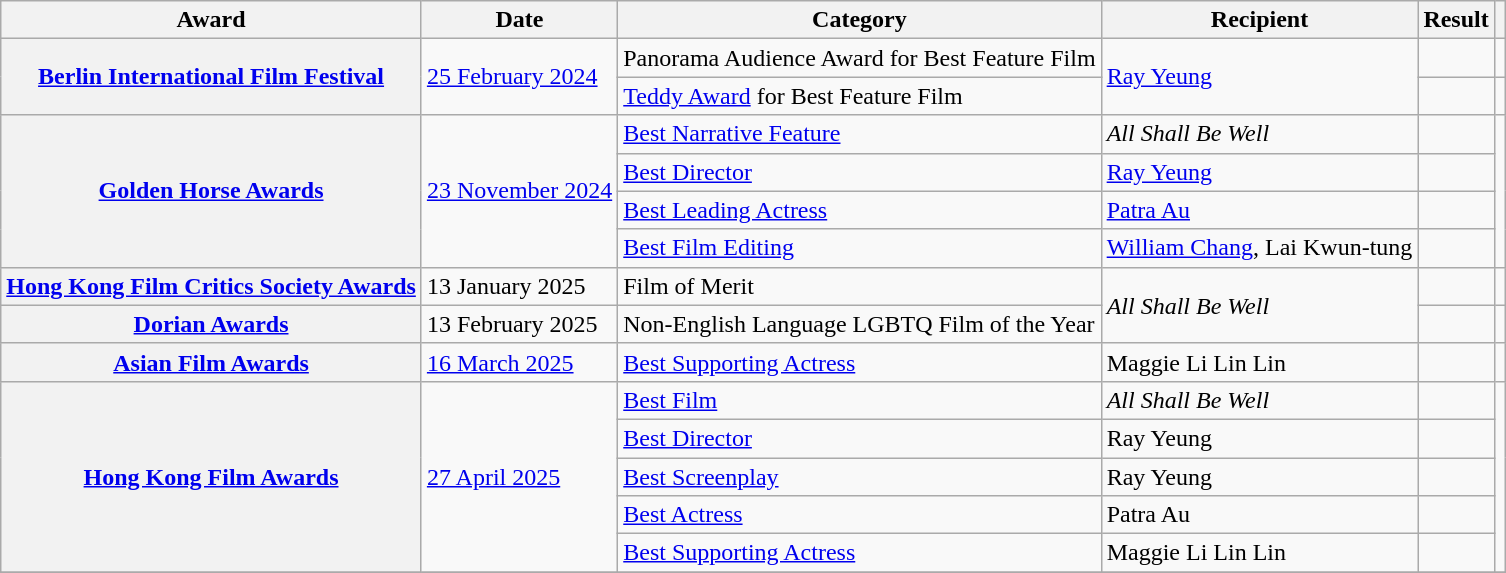<table class="wikitable sortable plainrowheaders">
<tr>
<th>Award</th>
<th>Date</th>
<th>Category</th>
<th>Recipient</th>
<th>Result</th>
<th class="unsortable"></th>
</tr>
<tr>
<th scope="row" rowspan=2><a href='#'>Berlin International Film Festival</a></th>
<td rowspan=2><a href='#'>25 February 2024</a></td>
<td>Panorama Audience Award for Best Feature Film</td>
<td rowspan=2><a href='#'>Ray Yeung</a></td>
<td></td>
<td></td>
</tr>
<tr>
<td><a href='#'>Teddy Award</a> for Best Feature Film</td>
<td></td>
<td></td>
</tr>
<tr>
<th scope="row" rowspan=4><a href='#'>Golden Horse Awards</a></th>
<td rowspan=4><a href='#'>23 November 2024</a></td>
<td><a href='#'>Best Narrative Feature</a></td>
<td><em>All Shall Be Well</em></td>
<td></td>
<td rowspan="4"></td>
</tr>
<tr>
<td><a href='#'>Best Director</a></td>
<td><a href='#'>Ray Yeung</a></td>
<td></td>
</tr>
<tr>
<td><a href='#'>Best Leading Actress</a></td>
<td><a href='#'>Patra Au</a></td>
<td></td>
</tr>
<tr>
<td><a href='#'>Best Film Editing</a></td>
<td><a href='#'>William Chang</a>, Lai Kwun-tung</td>
<td></td>
</tr>
<tr>
<th scope="row"><a href='#'>Hong Kong Film Critics Society Awards</a></th>
<td>13 January 2025</td>
<td>Film of Merit</td>
<td rowspan="2"><em>All Shall Be Well</em></td>
<td></td>
<td></td>
</tr>
<tr>
<th scope="row"><a href='#'>Dorian Awards</a></th>
<td>13 February 2025</td>
<td>Non-English Language LGBTQ Film of the Year</td>
<td></td>
<td></td>
</tr>
<tr>
<th scope="row"><a href='#'>Asian Film Awards</a></th>
<td><a href='#'>16 March 2025</a></td>
<td><a href='#'>Best Supporting Actress</a></td>
<td>Maggie Li Lin Lin</td>
<td></td>
<td></td>
</tr>
<tr>
<th scope="row" rowspan=5><a href='#'>Hong Kong Film Awards</a></th>
<td rowspan=5><a href='#'>27 April 2025</a></td>
<td><a href='#'>Best Film</a></td>
<td><em>All Shall Be Well</em></td>
<td></td>
<td rowspan=5></td>
</tr>
<tr>
<td><a href='#'>Best Director</a></td>
<td>Ray Yeung</td>
<td></td>
</tr>
<tr>
<td><a href='#'>Best Screenplay</a></td>
<td>Ray Yeung</td>
<td></td>
</tr>
<tr>
<td><a href='#'>Best Actress</a></td>
<td>Patra Au</td>
<td></td>
</tr>
<tr>
<td><a href='#'>Best Supporting Actress</a></td>
<td>Maggie Li Lin Lin</td>
<td></td>
</tr>
<tr>
</tr>
</table>
